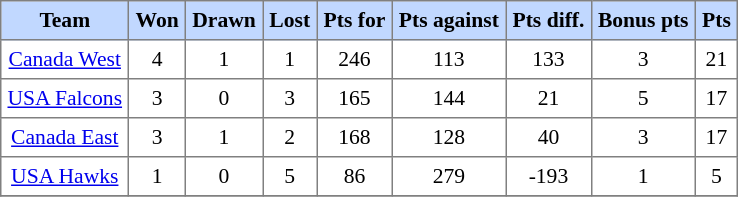<table border="1" cellpadding="4" cellspacing="0" style="text-align:center; font-size:90%; border-collapse:collapse;">
<tr style="background:#C1D8FF;">
<th>Team</th>
<th>Won</th>
<th>Drawn</th>
<th>Lost</th>
<th>Pts for</th>
<th>Pts against</th>
<th>Pts diff.</th>
<th>Bonus pts</th>
<th>Pts</th>
</tr>
<tr>
<td><a href='#'>Canada West</a></td>
<td>4</td>
<td>1</td>
<td>1</td>
<td>246</td>
<td>113</td>
<td>133</td>
<td>3</td>
<td>21</td>
</tr>
<tr>
<td><a href='#'>USA Falcons</a></td>
<td>3</td>
<td>0</td>
<td>3</td>
<td>165</td>
<td>144</td>
<td>21</td>
<td>5</td>
<td>17</td>
</tr>
<tr>
<td><a href='#'>Canada East</a></td>
<td>3</td>
<td>1</td>
<td>2</td>
<td>168</td>
<td>128</td>
<td>40</td>
<td>3</td>
<td>17</td>
</tr>
<tr>
<td><a href='#'>USA Hawks</a></td>
<td>1</td>
<td>0</td>
<td>5</td>
<td>86</td>
<td>279</td>
<td>-193</td>
<td>1</td>
<td>5</td>
</tr>
<tr>
</tr>
</table>
